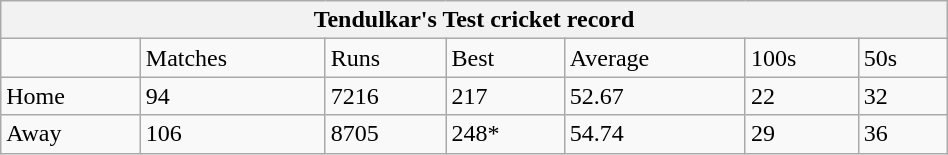<table class="wikitable" style="float:right; margin-left:1em; width:50%;">
<tr>
<th colspan="7">Tendulkar's Test cricket record</th>
</tr>
<tr>
<td> </td>
<td>Matches</td>
<td>Runs</td>
<td>Best</td>
<td>Average</td>
<td>100s</td>
<td>50s</td>
</tr>
<tr>
<td>Home</td>
<td>94</td>
<td>7216</td>
<td>217</td>
<td>52.67</td>
<td>22</td>
<td>32</td>
</tr>
<tr>
<td>Away</td>
<td>106</td>
<td>8705</td>
<td>248*</td>
<td>54.74</td>
<td>29</td>
<td>36</td>
</tr>
</table>
